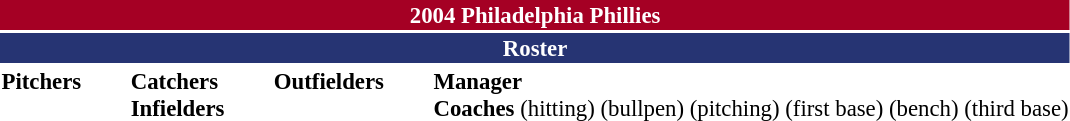<table class="toccolours" style="font-size: 95%;">
<tr>
<th colspan="10" style="background-color: #A50024; color: #FFFFFF; text-align: center;">2004 Philadelphia Phillies</th>
</tr>
<tr>
<td colspan="10" style="background-color: #263473; color: white; text-align: center;"><strong>Roster</strong></td>
</tr>
<tr>
<td valign="top"><strong>Pitchers</strong><br>



















</td>
<td width="25px"></td>
<td valign="top"><strong>Catchers</strong><br>


<strong>Infielders</strong>







</td>
<td width="25px"></td>
<td valign="top"><strong>Outfielders</strong><br>





</td>
<td width="25px"></td>
<td valign="top"><strong>Manager</strong><br>
<strong>Coaches</strong>
 (hitting)
 (bullpen)
 (pitching)
 (first base)
 (bench)
 (third base)</td>
</tr>
<tr>
</tr>
</table>
